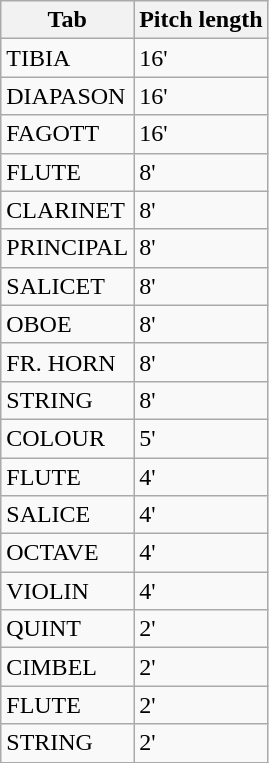<table class="wikitable" style="text-align:left">
<tr>
<th>Tab</th>
<th>Pitch length</th>
</tr>
<tr>
<td>TIBIA</td>
<td>16'</td>
</tr>
<tr>
<td>DIAPASON</td>
<td>16'</td>
</tr>
<tr>
<td>FAGOTT</td>
<td>16'</td>
</tr>
<tr>
<td>FLUTE</td>
<td>8'</td>
</tr>
<tr>
<td>CLARINET</td>
<td>8'</td>
</tr>
<tr>
<td>PRINCIPAL</td>
<td>8'</td>
</tr>
<tr>
<td>SALICET</td>
<td>8'</td>
</tr>
<tr>
<td>OBOE</td>
<td>8'</td>
</tr>
<tr>
<td>FR. HORN</td>
<td>8'</td>
</tr>
<tr>
<td>STRING</td>
<td>8'</td>
</tr>
<tr>
<td>COLOUR</td>
<td>5'</td>
</tr>
<tr>
<td>FLUTE</td>
<td>4'</td>
</tr>
<tr>
<td>SALICE</td>
<td>4'</td>
</tr>
<tr>
<td>OCTAVE</td>
<td>4'</td>
</tr>
<tr>
<td>VIOLIN</td>
<td>4'</td>
</tr>
<tr>
<td>QUINT</td>
<td>2'</td>
</tr>
<tr>
<td>CIMBEL</td>
<td>2'</td>
</tr>
<tr>
<td>FLUTE</td>
<td>2'</td>
</tr>
<tr>
<td>STRING</td>
<td>2'</td>
</tr>
</table>
